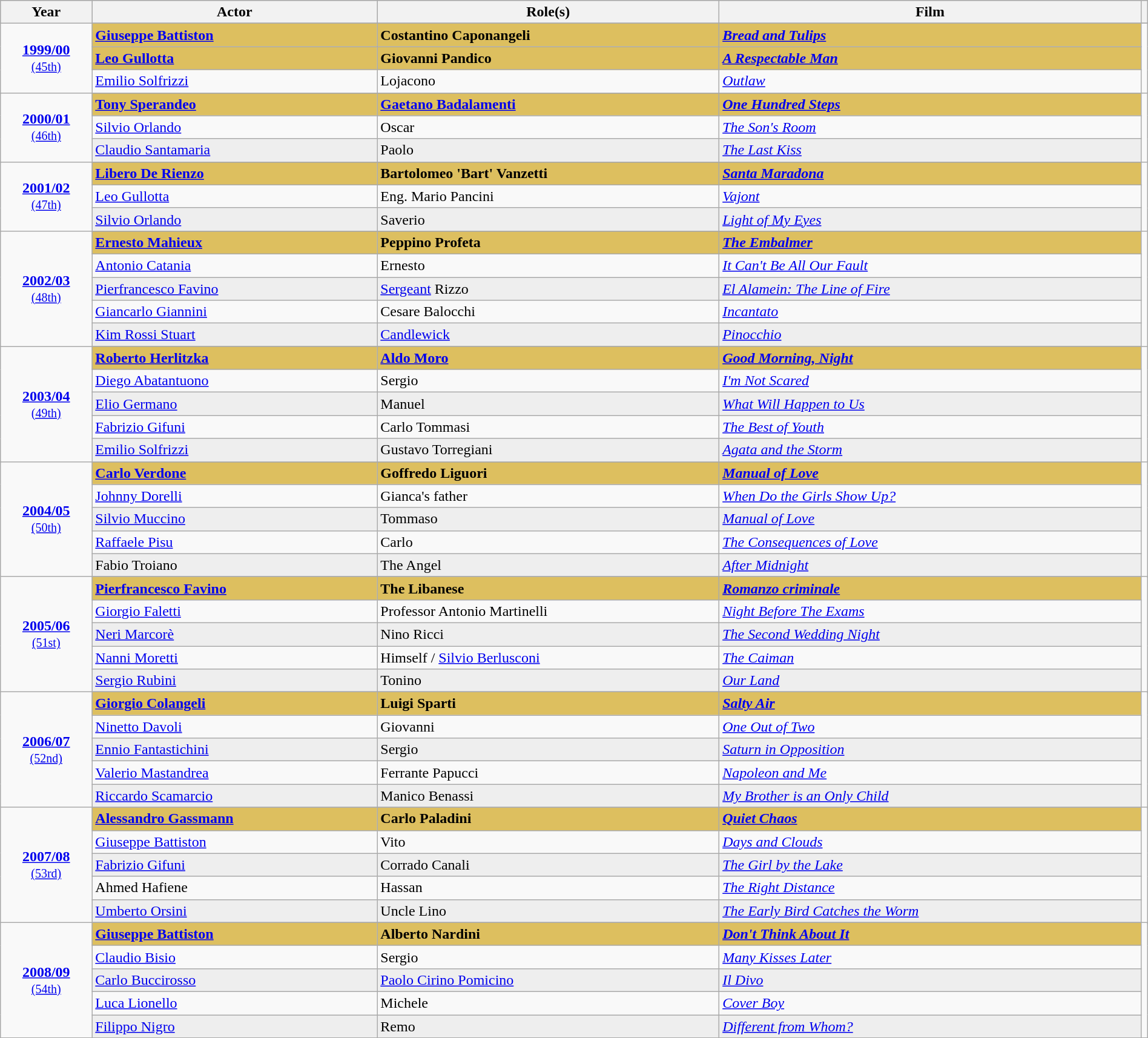<table class="wikitable" style="width:100%">
<tr bgcolor="#bebebe">
<th width="8%">Year</th>
<th width="25%">Actor</th>
<th width="30%">Role(s)</th>
<th width="70%">Film</th>
<th width="2%" class="unstable"></th>
</tr>
<tr>
<td rowspan=4 style="text-align:center"><strong><a href='#'>1999/00</a></strong><br><small><a href='#'>(45th)</a></small></td>
</tr>
<tr>
<td style="background:#DDBF5F"><strong><a href='#'>Giuseppe Battiston</a></strong></td>
<td style="background:#DDBF5F"><strong>Costantino Caponangeli</strong></td>
<td style="background:#DDBF5F"><strong><em><a href='#'>Bread and Tulips</a></em></strong></td>
<td rowspan=4 style="text-align:center"></td>
</tr>
<tr>
<td style="background:#DDBF5F"><strong><a href='#'>Leo Gullotta</a></strong></td>
<td style="background:#DDBF5F"><strong>Giovanni Pandico</strong></td>
<td style="background:#DDBF5F"><strong><em><a href='#'>A Respectable Man</a></em></strong></td>
</tr>
<tr>
<td><a href='#'>Emilio Solfrizzi</a></td>
<td>Lojacono</td>
<td><em><a href='#'>Outlaw</a></em></td>
</tr>
<tr>
<td rowspan=4 style="text-align:center"><strong><a href='#'>2000/01</a></strong><br><small><a href='#'>(46th)</a></small></td>
</tr>
<tr>
<td style="background:#DDBF5F"><strong><a href='#'>Tony Sperandeo</a></strong></td>
<td style="background:#DDBF5F"><strong><a href='#'>Gaetano Badalamenti</a></strong></td>
<td style="background:#DDBF5F"><strong><em><a href='#'>One Hundred Steps</a></em></strong></td>
<td rowspan=4 style="text-align:center"></td>
</tr>
<tr>
<td><a href='#'>Silvio Orlando</a></td>
<td>Oscar</td>
<td><em><a href='#'>The Son's Room</a></em></td>
</tr>
<tr style="background:#eee;">
<td><a href='#'>Claudio Santamaria</a></td>
<td>Paolo</td>
<td><em><a href='#'>The Last Kiss</a></em></td>
</tr>
<tr>
<td rowspan=4 style="text-align:center"><strong><a href='#'>2001/02</a></strong><br><small><a href='#'>(47th)</a></small></td>
</tr>
<tr>
<td style="background:#DDBF5F"><strong><a href='#'>Libero De Rienzo</a></strong></td>
<td style="background:#DDBF5F"><strong>Bartolomeo 'Bart' Vanzetti</strong></td>
<td style="background:#DDBF5F"><strong><em><a href='#'>Santa Maradona</a></em></strong></td>
<td rowspan=4 style="text-align:center"></td>
</tr>
<tr>
<td><a href='#'>Leo Gullotta</a></td>
<td>Eng. Mario Pancini</td>
<td><em><a href='#'>Vajont</a></em></td>
</tr>
<tr style="background:#eee;">
<td><a href='#'>Silvio Orlando</a></td>
<td>Saverio</td>
<td><em><a href='#'>Light of My Eyes</a></em></td>
</tr>
<tr>
<td rowspan=6 style="text-align:center"><strong><a href='#'>2002/03</a></strong><br><small><a href='#'>(48th)</a></small></td>
</tr>
<tr>
<td style="background:#DDBF5F"><strong><a href='#'>Ernesto Mahieux</a></strong></td>
<td style="background:#DDBF5F"><strong>Peppino Profeta</strong></td>
<td style="background:#DDBF5F"><strong><em><a href='#'>The Embalmer</a></em></strong></td>
<td rowspan=6 style="text-align:center"></td>
</tr>
<tr>
<td><a href='#'>Antonio Catania</a></td>
<td>Ernesto</td>
<td><em><a href='#'>It Can't Be All Our Fault</a></em></td>
</tr>
<tr style="background:#eee;">
<td><a href='#'>Pierfrancesco Favino</a></td>
<td><a href='#'>Sergeant</a> Rizzo</td>
<td><em><a href='#'>El Alamein: The Line of Fire</a></em></td>
</tr>
<tr>
<td><a href='#'>Giancarlo Giannini</a></td>
<td>Cesare Balocchi</td>
<td><em><a href='#'>Incantato</a></em></td>
</tr>
<tr style="background:#eee;">
<td><a href='#'>Kim Rossi Stuart</a></td>
<td><a href='#'>Candlewick</a></td>
<td><em><a href='#'>Pinocchio</a></em></td>
</tr>
<tr>
<td rowspan=6 style="text-align:center"><strong><a href='#'>2003/04</a></strong><br><small><a href='#'>(49th)</a></small></td>
</tr>
<tr>
<td style="background:#DDBF5F"><strong><a href='#'>Roberto Herlitzka</a></strong></td>
<td style="background:#DDBF5F"><strong><a href='#'>Aldo Moro</a></strong></td>
<td style="background:#DDBF5F"><strong><em><a href='#'>Good Morning, Night</a></em></strong></td>
<td rowspan=6 style="text-align:center"></td>
</tr>
<tr>
<td><a href='#'>Diego Abatantuono</a></td>
<td>Sergio</td>
<td><em><a href='#'>I'm Not Scared</a></em></td>
</tr>
<tr style="background:#eee;">
<td><a href='#'>Elio Germano</a></td>
<td>Manuel</td>
<td><em><a href='#'>What Will Happen to Us</a></em></td>
</tr>
<tr>
<td><a href='#'>Fabrizio Gifuni</a></td>
<td>Carlo Tommasi</td>
<td><em><a href='#'>The Best of Youth</a></em></td>
</tr>
<tr style="background:#eee;">
<td><a href='#'>Emilio Solfrizzi</a></td>
<td>Gustavo Torregiani</td>
<td><em><a href='#'>Agata and the Storm</a></em></td>
</tr>
<tr>
<td rowspan=6 style="text-align:center"><strong><a href='#'>2004/05</a></strong><br><small><a href='#'>(50th)</a></small></td>
</tr>
<tr>
<td style="background:#DDBF5F"><strong><a href='#'>Carlo Verdone</a></strong></td>
<td style="background:#DDBF5F"><strong>Goffredo Liguori</strong></td>
<td style="background:#DDBF5F"><strong><em><a href='#'>Manual of Love</a></em></strong></td>
<td rowspan=6 style="text-align:center"></td>
</tr>
<tr>
<td><a href='#'>Johnny Dorelli</a></td>
<td>Gianca's father</td>
<td><em><a href='#'>When Do the Girls Show Up?</a></em></td>
</tr>
<tr style="background:#eee;">
<td><a href='#'>Silvio Muccino</a></td>
<td>Tommaso</td>
<td><em><a href='#'>Manual of Love</a></em></td>
</tr>
<tr>
<td><a href='#'>Raffaele Pisu</a></td>
<td>Carlo</td>
<td><em><a href='#'>The Consequences of Love</a></em></td>
</tr>
<tr style="background:#eee;">
<td>Fabio Troiano</td>
<td>The Angel</td>
<td><em><a href='#'>After Midnight</a></em></td>
</tr>
<tr>
<td rowspan=6 style="text-align:center"><strong><a href='#'>2005/06</a></strong><br><small><a href='#'>(51st)</a></small></td>
</tr>
<tr>
<td style="background:#DDBF5F"><strong><a href='#'>Pierfrancesco Favino</a></strong></td>
<td style="background:#DDBF5F"><strong>The Libanese</strong></td>
<td style="background:#DDBF5F"><strong><em><a href='#'>Romanzo criminale</a></em></strong></td>
<td rowspan=6 style="text-align:center"></td>
</tr>
<tr>
<td><a href='#'>Giorgio Faletti</a></td>
<td>Professor Antonio Martinelli</td>
<td><em><a href='#'>Night Before The Exams</a></em></td>
</tr>
<tr style="background:#eee;">
<td><a href='#'>Neri Marcorè</a></td>
<td>Nino Ricci</td>
<td><em><a href='#'>The Second Wedding Night</a></em></td>
</tr>
<tr>
<td><a href='#'>Nanni Moretti</a></td>
<td>Himself / <a href='#'>Silvio Berlusconi</a></td>
<td><em><a href='#'>The Caiman</a></em></td>
</tr>
<tr style="background:#eee;">
<td><a href='#'>Sergio Rubini</a></td>
<td>Tonino</td>
<td><em><a href='#'>Our Land</a></em></td>
</tr>
<tr>
<td rowspan=6 style="text-align:center"><strong><a href='#'>2006/07</a></strong><br><small><a href='#'>(52nd)</a></small></td>
</tr>
<tr>
<td style="background:#DDBF5F"><strong><a href='#'>Giorgio Colangeli</a></strong></td>
<td style="background:#DDBF5F"><strong>Luigi Sparti</strong></td>
<td style="background:#DDBF5F"><strong><em><a href='#'>Salty Air</a></em></strong></td>
<td rowspan=6 style="text-align:center"></td>
</tr>
<tr>
<td><a href='#'>Ninetto Davoli</a></td>
<td>Giovanni</td>
<td><em><a href='#'>One Out of Two</a></em></td>
</tr>
<tr style="background:#eee;">
<td><a href='#'>Ennio Fantastichini</a></td>
<td>Sergio</td>
<td><em><a href='#'>Saturn in Opposition</a></em></td>
</tr>
<tr>
<td><a href='#'>Valerio Mastandrea</a></td>
<td>Ferrante Papucci</td>
<td><em><a href='#'>Napoleon and Me</a></em></td>
</tr>
<tr style="background:#eee;">
<td><a href='#'>Riccardo Scamarcio</a></td>
<td>Manico Benassi</td>
<td><em><a href='#'>My Brother is an Only Child</a></em></td>
</tr>
<tr>
<td rowspan=6 style="text-align:center"><strong><a href='#'>2007/08</a></strong><br><small><a href='#'>(53rd)</a></small></td>
</tr>
<tr>
<td style="background:#DDBF5F"><strong><a href='#'>Alessandro Gassmann</a></strong></td>
<td style="background:#DDBF5F"><strong>Carlo Paladini</strong></td>
<td style="background:#DDBF5F"><strong><em><a href='#'>Quiet Chaos</a></em></strong></td>
<td rowspan=6 style="text-align:center"></td>
</tr>
<tr>
<td><a href='#'>Giuseppe Battiston</a></td>
<td>Vito</td>
<td><em><a href='#'>Days and Clouds</a></em></td>
</tr>
<tr style="background:#eee;">
<td><a href='#'>Fabrizio Gifuni</a></td>
<td>Corrado Canali</td>
<td><em><a href='#'>The Girl by the Lake</a></em></td>
</tr>
<tr>
<td>Ahmed Hafiene</td>
<td>Hassan</td>
<td><em><a href='#'>The Right Distance</a></em></td>
</tr>
<tr style="background:#eee;">
<td><a href='#'>Umberto Orsini</a></td>
<td>Uncle Lino</td>
<td><em><a href='#'>The Early Bird Catches the Worm</a></em></td>
</tr>
<tr>
<td rowspan=6 style="text-align:center"><strong><a href='#'>2008/09</a></strong><br><small><a href='#'>(54th)</a></small></td>
</tr>
<tr>
<td style="background:#DDBF5F"><strong><a href='#'>Giuseppe Battiston</a></strong></td>
<td style="background:#DDBF5F"><strong>Alberto Nardini</strong></td>
<td style="background:#DDBF5F"><strong><em><a href='#'>Don't Think About It</a></em></strong></td>
<td rowspan=6 style="text-align:center"></td>
</tr>
<tr>
<td><a href='#'>Claudio Bisio</a></td>
<td>Sergio</td>
<td><em><a href='#'>Many Kisses Later</a></em></td>
</tr>
<tr style="background:#eee;">
<td><a href='#'>Carlo Buccirosso</a></td>
<td><a href='#'>Paolo Cirino Pomicino</a></td>
<td><em><a href='#'>Il Divo</a></em></td>
</tr>
<tr>
<td><a href='#'>Luca Lionello</a></td>
<td>Michele</td>
<td><em><a href='#'>Cover Boy</a></em></td>
</tr>
<tr style="background:#eee;">
<td><a href='#'>Filippo Nigro</a></td>
<td>Remo</td>
<td><em><a href='#'>Different from Whom?</a></em></td>
</tr>
</table>
